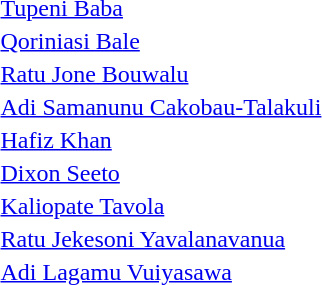<table>
<tr>
<td><a href='#'>Tupeni Baba</a></td>
</tr>
<tr>
<td><a href='#'>Qoriniasi Bale</a></td>
</tr>
<tr>
<td><a href='#'>Ratu Jone Bouwalu</a></td>
</tr>
<tr>
<td><a href='#'>Adi Samanunu Cakobau-Talakuli</a></td>
</tr>
<tr>
<td><a href='#'>Hafiz Khan</a></td>
</tr>
<tr>
<td><a href='#'>Dixon Seeto</a></td>
</tr>
<tr>
<td><a href='#'>Kaliopate Tavola</a></td>
</tr>
<tr>
<td><a href='#'>Ratu Jekesoni Yavalanavanua</a></td>
</tr>
<tr>
<td><a href='#'>Adi Lagamu Vuiyasawa</a></td>
</tr>
<tr>
</tr>
</table>
